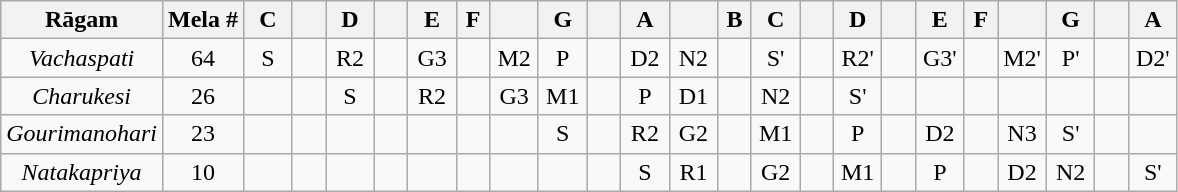<table class="wikitable" style="text-align:center">
<tr>
<th>Rāgam</th>
<th>Mela #</th>
<th>C</th>
<th></th>
<th>D</th>
<th></th>
<th>E</th>
<th>F</th>
<th></th>
<th>G</th>
<th></th>
<th>A</th>
<th></th>
<th>B</th>
<th>C</th>
<th></th>
<th>D</th>
<th></th>
<th>E</th>
<th>F</th>
<th></th>
<th>G</th>
<th></th>
<th>A</th>
</tr>
<tr>
<td><em>Vachaspati</em></td>
<td>64</td>
<td width="25px">S</td>
<td width="15px"></td>
<td width="25px">R2</td>
<td width="15px"></td>
<td width="25px">G3</td>
<td width="15px"></td>
<td width="25px">M2</td>
<td width="25px">P</td>
<td width="15px"></td>
<td width="25px">D2</td>
<td width="25px">N2</td>
<td width="15px"></td>
<td width="25px">S'</td>
<td width="15px"></td>
<td width="25px">R2'</td>
<td width="15px"></td>
<td width="25px">G3'</td>
<td width="15px"></td>
<td width="25px">M2'</td>
<td width="25px">P'</td>
<td width="15px"></td>
<td width="25px">D2'</td>
</tr>
<tr>
<td><em>Charukesi</em></td>
<td>26</td>
<td></td>
<td></td>
<td>S</td>
<td></td>
<td>R2</td>
<td></td>
<td>G3</td>
<td>M1</td>
<td></td>
<td>P</td>
<td>D1</td>
<td></td>
<td>N2</td>
<td></td>
<td>S'</td>
<td></td>
<td></td>
<td></td>
<td></td>
<td></td>
<td></td>
<td></td>
</tr>
<tr>
<td><em>Gourimanohari</em></td>
<td>23</td>
<td></td>
<td></td>
<td></td>
<td></td>
<td></td>
<td></td>
<td></td>
<td>S</td>
<td></td>
<td>R2</td>
<td>G2</td>
<td></td>
<td>M1</td>
<td></td>
<td>P</td>
<td></td>
<td>D2</td>
<td></td>
<td>N3</td>
<td>S'</td>
<td></td>
<td></td>
</tr>
<tr>
<td><em>Natakapriya</em></td>
<td>10</td>
<td></td>
<td></td>
<td></td>
<td></td>
<td></td>
<td></td>
<td></td>
<td></td>
<td></td>
<td>S</td>
<td>R1</td>
<td></td>
<td>G2</td>
<td></td>
<td>M1</td>
<td></td>
<td>P</td>
<td></td>
<td>D2</td>
<td>N2</td>
<td></td>
<td>S'</td>
</tr>
</table>
